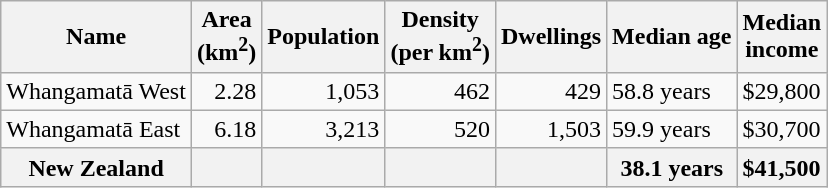<table class="wikitable">
<tr>
<th>Name</th>
<th>Area<br>(km<sup>2</sup>)</th>
<th>Population</th>
<th>Density<br>(per km<sup>2</sup>)</th>
<th>Dwellings</th>
<th>Median age</th>
<th>Median<br>income</th>
</tr>
<tr>
<td>Whangamatā West</td>
<td style="text-align:right;">2.28</td>
<td style="text-align:right;">1,053</td>
<td style="text-align:right;">462</td>
<td style="text-align:right;">429</td>
<td>58.8 years</td>
<td>$29,800</td>
</tr>
<tr>
<td>Whangamatā East</td>
<td style="text-align:right;">6.18</td>
<td style="text-align:right;">3,213</td>
<td style="text-align:right;">520</td>
<td style="text-align:right;">1,503</td>
<td>59.9 years</td>
<td>$30,700</td>
</tr>
<tr>
<th>New Zealand</th>
<th></th>
<th></th>
<th></th>
<th></th>
<th>38.1 years</th>
<th style="text-align:left;">$41,500</th>
</tr>
</table>
